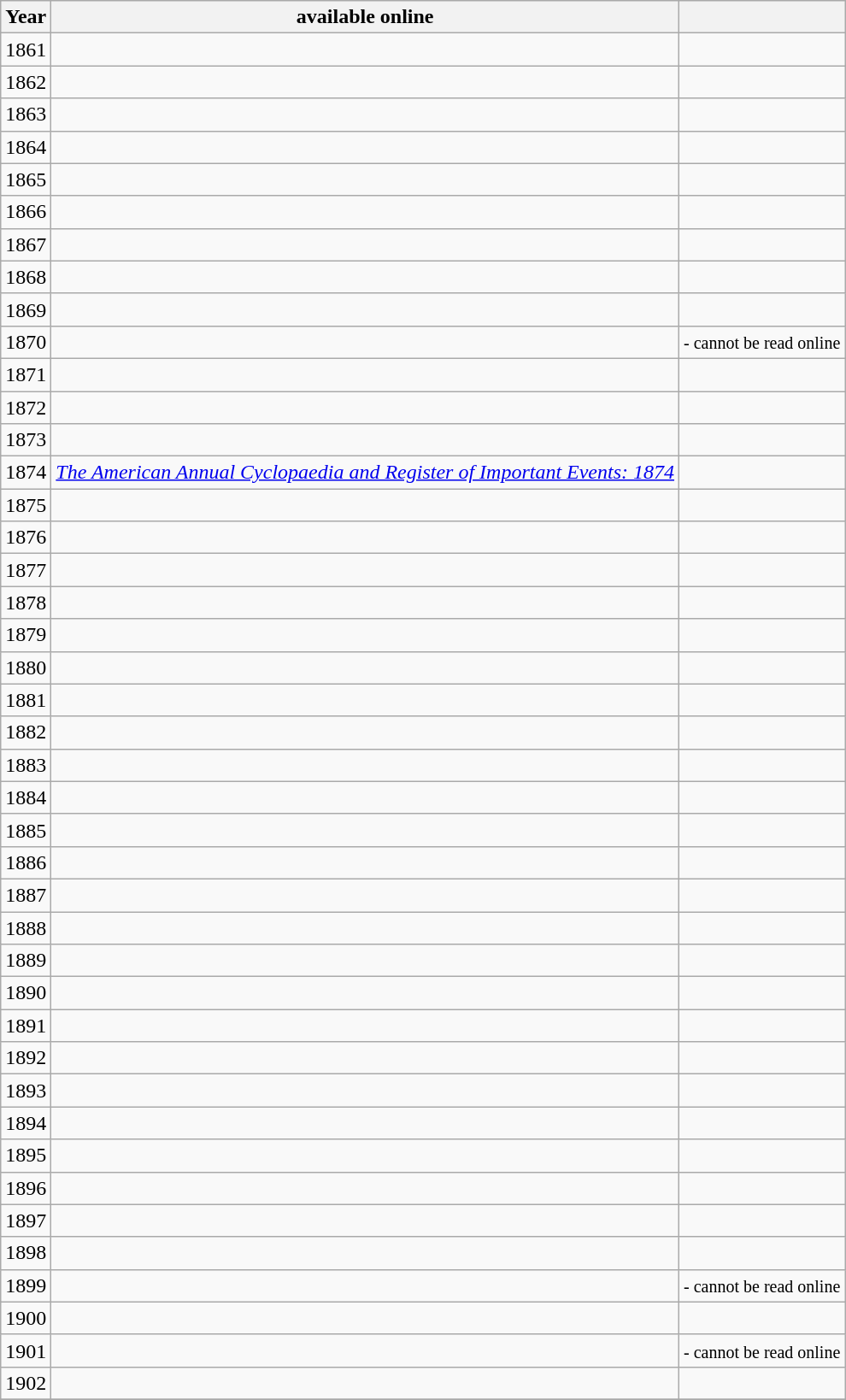<table class="wikitable">
<tr>
<th>Year</th>
<th>available online</th>
<th></th>
</tr>
<tr>
<td>1861</td>
<td></td>
<td></td>
</tr>
<tr>
<td>1862</td>
<td></td>
<td></td>
</tr>
<tr>
<td>1863</td>
<td></td>
<td></td>
</tr>
<tr>
<td>1864</td>
<td></td>
<td></td>
</tr>
<tr>
<td>1865</td>
<td></td>
<td></td>
</tr>
<tr>
<td>1866</td>
<td></td>
<td></td>
</tr>
<tr>
<td>1867</td>
<td></td>
<td></td>
</tr>
<tr>
<td>1868</td>
<td></td>
<td></td>
</tr>
<tr>
<td>1869</td>
<td></td>
<td></td>
</tr>
<tr>
<td>1870</td>
<td></td>
<td><small> - cannot be read online</small></td>
</tr>
<tr>
<td>1871</td>
<td></td>
<td></td>
</tr>
<tr>
<td>1872</td>
<td></td>
<td></td>
</tr>
<tr>
<td>1873</td>
<td></td>
<td></td>
</tr>
<tr>
<td>1874</td>
<td><em><a href='#'>The American Annual Cyclopaedia and Register of Important Events: 1874</a></em></td>
<td></td>
</tr>
<tr>
<td>1875</td>
<td></td>
<td></td>
</tr>
<tr>
<td>1876</td>
<td></td>
<td></td>
</tr>
<tr>
<td>1877</td>
<td></td>
<td></td>
</tr>
<tr>
<td>1878</td>
<td></td>
<td></td>
</tr>
<tr>
<td>1879</td>
<td></td>
<td></td>
</tr>
<tr>
<td>1880</td>
<td></td>
<td></td>
</tr>
<tr>
<td>1881</td>
<td></td>
<td></td>
</tr>
<tr>
<td>1882</td>
<td></td>
<td></td>
</tr>
<tr>
<td>1883</td>
<td></td>
<td></td>
</tr>
<tr>
<td>1884</td>
<td></td>
<td></td>
</tr>
<tr>
<td>1885</td>
<td></td>
<td></td>
</tr>
<tr>
<td>1886</td>
<td></td>
<td></td>
</tr>
<tr>
<td>1887</td>
<td></td>
<td></td>
</tr>
<tr>
<td>1888</td>
<td></td>
<td></td>
</tr>
<tr>
<td>1889</td>
<td></td>
<td></td>
</tr>
<tr>
<td>1890</td>
<td></td>
<td></td>
</tr>
<tr>
<td>1891</td>
<td></td>
<td></td>
</tr>
<tr>
<td>1892</td>
<td></td>
<td></td>
</tr>
<tr>
<td>1893</td>
<td></td>
<td></td>
</tr>
<tr>
<td>1894</td>
<td></td>
<td></td>
</tr>
<tr>
<td>1895</td>
<td></td>
<td></td>
</tr>
<tr>
<td>1896</td>
<td></td>
<td></td>
</tr>
<tr>
<td>1897</td>
<td></td>
<td></td>
</tr>
<tr>
<td>1898</td>
<td></td>
<td></td>
</tr>
<tr>
<td>1899</td>
<td></td>
<td><small> - cannot be read online</small></td>
</tr>
<tr>
<td>1900</td>
<td></td>
<td></td>
</tr>
<tr>
<td>1901</td>
<td></td>
<td><small> - cannot be read online</small></td>
</tr>
<tr>
<td>1902</td>
<td></td>
<td></td>
</tr>
<tr>
</tr>
</table>
